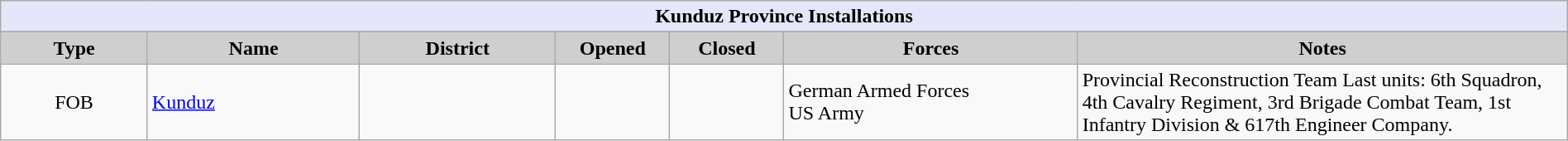<table class="wikitable sortable" width="100%">
<tr>
<th style="align: center; background: lavender" colspan="7"><strong>Kunduz Province Installations</strong></th>
</tr>
<tr style="background:#efefef; color:black">
</tr>
<tr>
<th style="background-color:#cfcfcf;" align="center" width="9%" align="center">Type</th>
<th style="background-color:#cfcfcf;" align="center" width="13%">Name</th>
<th style="background-color:#cfcfcf;" align="center" width="12%">District</th>
<th style="background-color:#cfcfcf;" align="center" width="7%">Opened</th>
<th style="background-color:#cfcfcf;" align="center" width="7%">Closed</th>
<th style="background-color:#cfcfcf;" align="center" width="18%" class="unsortable">Forces</th>
<th style="background-color:#cfcfcf;" align="center" width="30%" class="unsortable">Notes</th>
</tr>
<tr>
<td align="center">FOB</td>
<td><a href='#'>Kunduz</a></td>
<td align="center"></td>
<td align="center"></td>
<td align="center"></td>
<td> German Armed Forces<br> US Army</td>
<td>Provincial Reconstruction Team Last units: 6th Squadron, 4th Cavalry Regiment, 3rd Brigade Combat Team, 1st Infantry Division & 617th Engineer Company.</td>
</tr>
</table>
